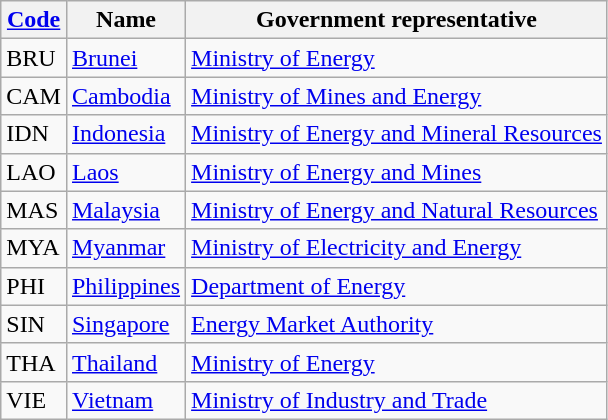<table class="wikitable">
<tr>
<th><a href='#'>Code</a></th>
<th>Name</th>
<th>Government representative</th>
</tr>
<tr>
<td>BRU</td>
<td><a href='#'>Brunei</a></td>
<td><a href='#'>Ministry of Energy</a></td>
</tr>
<tr>
<td>CAM</td>
<td><a href='#'>Cambodia</a></td>
<td><a href='#'>Ministry of Mines and Energy</a></td>
</tr>
<tr>
<td>IDN</td>
<td><a href='#'>Indonesia</a></td>
<td><a href='#'>Ministry of Energy and Mineral Resources</a></td>
</tr>
<tr>
<td>LAO</td>
<td><a href='#'>Laos</a></td>
<td><a href='#'>Ministry of Energy and Mines</a></td>
</tr>
<tr>
<td>MAS</td>
<td><a href='#'>Malaysia</a></td>
<td><a href='#'>Ministry of Energy and Natural Resources</a></td>
</tr>
<tr>
<td>MYA</td>
<td><a href='#'>Myanmar</a></td>
<td><a href='#'>Ministry of Electricity and Energy</a></td>
</tr>
<tr>
<td>PHI</td>
<td><a href='#'>Philippines</a></td>
<td><a href='#'>Department of Energy</a></td>
</tr>
<tr>
<td>SIN</td>
<td><a href='#'>Singapore</a></td>
<td><a href='#'>Energy Market Authority</a></td>
</tr>
<tr>
<td>THA</td>
<td><a href='#'>Thailand</a></td>
<td><a href='#'>Ministry of Energy</a></td>
</tr>
<tr>
<td>VIE</td>
<td><a href='#'>Vietnam</a></td>
<td><a href='#'>Ministry of Industry and Trade</a></td>
</tr>
</table>
